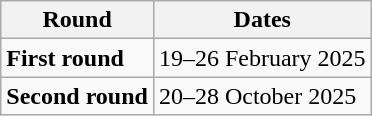<table class="wikitable">
<tr>
<th>Round</th>
<th>Dates</th>
</tr>
<tr>
<td><strong>First round</strong></td>
<td>19–26 February 2025</td>
</tr>
<tr>
<td><strong>Second round</strong></td>
<td>20–28 October 2025</td>
</tr>
</table>
